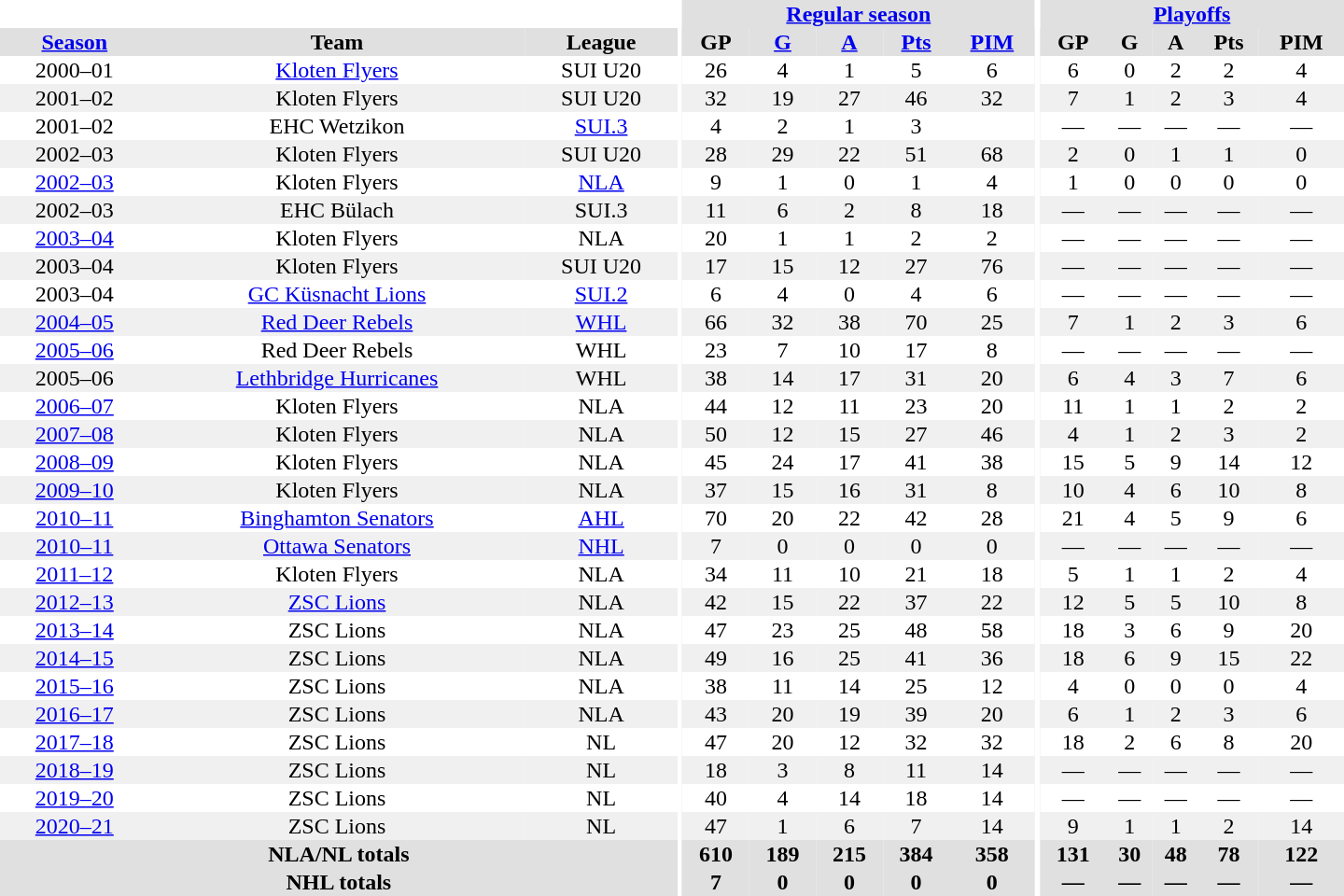<table border="0" cellpadding="1" cellspacing="0" style="text-align:center; width:60em">
<tr bgcolor="#e0e0e0">
<th colspan="3" bgcolor="#ffffff"></th>
<th rowspan="100" bgcolor="#ffffff"></th>
<th colspan="5"><a href='#'>Regular season</a></th>
<th rowspan="100" bgcolor="#ffffff"></th>
<th colspan="5"><a href='#'>Playoffs</a></th>
</tr>
<tr bgcolor="#e0e0e0">
<th><a href='#'>Season</a></th>
<th>Team</th>
<th>League</th>
<th>GP</th>
<th><a href='#'>G</a></th>
<th><a href='#'>A</a></th>
<th><a href='#'>Pts</a></th>
<th><a href='#'>PIM</a></th>
<th>GP</th>
<th>G</th>
<th>A</th>
<th>Pts</th>
<th>PIM</th>
</tr>
<tr>
<td>2000–01</td>
<td><a href='#'>Kloten Flyers</a></td>
<td>SUI U20</td>
<td>26</td>
<td>4</td>
<td>1</td>
<td>5</td>
<td>6</td>
<td>6</td>
<td>0</td>
<td>2</td>
<td>2</td>
<td>4</td>
</tr>
<tr bgcolor="#f0f0f0">
<td>2001–02</td>
<td>Kloten Flyers</td>
<td>SUI U20</td>
<td>32</td>
<td>19</td>
<td>27</td>
<td>46</td>
<td>32</td>
<td>7</td>
<td>1</td>
<td>2</td>
<td>3</td>
<td>4</td>
</tr>
<tr>
<td>2001–02</td>
<td>EHC Wetzikon</td>
<td><a href='#'>SUI.3</a></td>
<td>4</td>
<td>2</td>
<td>1</td>
<td>3</td>
<td></td>
<td>—</td>
<td>—</td>
<td>—</td>
<td>—</td>
<td>—</td>
</tr>
<tr bgcolor="#f0f0f0">
<td>2002–03</td>
<td>Kloten Flyers</td>
<td>SUI U20</td>
<td>28</td>
<td>29</td>
<td>22</td>
<td>51</td>
<td>68</td>
<td>2</td>
<td>0</td>
<td>1</td>
<td>1</td>
<td>0</td>
</tr>
<tr>
<td><a href='#'>2002–03</a></td>
<td>Kloten Flyers</td>
<td><a href='#'>NLA</a></td>
<td>9</td>
<td>1</td>
<td>0</td>
<td>1</td>
<td>4</td>
<td>1</td>
<td>0</td>
<td>0</td>
<td>0</td>
<td>0</td>
</tr>
<tr bgcolor="#f0f0f0">
<td>2002–03</td>
<td>EHC Bülach</td>
<td>SUI.3</td>
<td>11</td>
<td>6</td>
<td>2</td>
<td>8</td>
<td>18</td>
<td>—</td>
<td>—</td>
<td>—</td>
<td>—</td>
<td>—</td>
</tr>
<tr>
<td><a href='#'>2003–04</a></td>
<td>Kloten Flyers</td>
<td>NLA</td>
<td>20</td>
<td>1</td>
<td>1</td>
<td>2</td>
<td>2</td>
<td>—</td>
<td>—</td>
<td>—</td>
<td>—</td>
<td>—</td>
</tr>
<tr bgcolor="#f0f0f0">
<td>2003–04</td>
<td>Kloten Flyers</td>
<td>SUI U20</td>
<td>17</td>
<td>15</td>
<td>12</td>
<td>27</td>
<td>76</td>
<td>—</td>
<td>—</td>
<td>—</td>
<td>—</td>
<td>—</td>
</tr>
<tr>
<td>2003–04</td>
<td><a href='#'>GC Küsnacht Lions</a></td>
<td><a href='#'>SUI.2</a></td>
<td>6</td>
<td>4</td>
<td>0</td>
<td>4</td>
<td>6</td>
<td>—</td>
<td>—</td>
<td>—</td>
<td>—</td>
<td>—</td>
</tr>
<tr bgcolor="#f0f0f0">
<td><a href='#'>2004–05</a></td>
<td><a href='#'>Red Deer Rebels</a></td>
<td><a href='#'>WHL</a></td>
<td>66</td>
<td>32</td>
<td>38</td>
<td>70</td>
<td>25</td>
<td>7</td>
<td>1</td>
<td>2</td>
<td>3</td>
<td>6</td>
</tr>
<tr>
<td><a href='#'>2005–06</a></td>
<td>Red Deer Rebels</td>
<td>WHL</td>
<td>23</td>
<td>7</td>
<td>10</td>
<td>17</td>
<td>8</td>
<td>—</td>
<td>—</td>
<td>—</td>
<td>—</td>
<td>—</td>
</tr>
<tr bgcolor="#f0f0f0">
<td>2005–06</td>
<td><a href='#'>Lethbridge Hurricanes</a></td>
<td>WHL</td>
<td>38</td>
<td>14</td>
<td>17</td>
<td>31</td>
<td>20</td>
<td>6</td>
<td>4</td>
<td>3</td>
<td>7</td>
<td>6</td>
</tr>
<tr>
<td><a href='#'>2006–07</a></td>
<td>Kloten Flyers</td>
<td>NLA</td>
<td>44</td>
<td>12</td>
<td>11</td>
<td>23</td>
<td>20</td>
<td>11</td>
<td>1</td>
<td>1</td>
<td>2</td>
<td>2</td>
</tr>
<tr bgcolor="#f0f0f0">
<td><a href='#'>2007–08</a></td>
<td>Kloten Flyers</td>
<td>NLA</td>
<td>50</td>
<td>12</td>
<td>15</td>
<td>27</td>
<td>46</td>
<td>4</td>
<td>1</td>
<td>2</td>
<td>3</td>
<td>2</td>
</tr>
<tr>
<td><a href='#'>2008–09</a></td>
<td>Kloten Flyers</td>
<td>NLA</td>
<td>45</td>
<td>24</td>
<td>17</td>
<td>41</td>
<td>38</td>
<td>15</td>
<td>5</td>
<td>9</td>
<td>14</td>
<td>12</td>
</tr>
<tr bgcolor="#f0f0f0">
<td><a href='#'>2009–10</a></td>
<td>Kloten Flyers</td>
<td>NLA</td>
<td>37</td>
<td>15</td>
<td>16</td>
<td>31</td>
<td>8</td>
<td>10</td>
<td>4</td>
<td>6</td>
<td>10</td>
<td>8</td>
</tr>
<tr>
<td><a href='#'>2010–11</a></td>
<td><a href='#'>Binghamton Senators</a></td>
<td><a href='#'>AHL</a></td>
<td>70</td>
<td>20</td>
<td>22</td>
<td>42</td>
<td>28</td>
<td>21</td>
<td>4</td>
<td>5</td>
<td>9</td>
<td>6</td>
</tr>
<tr bgcolor="#f0f0f0">
<td><a href='#'>2010–11</a></td>
<td><a href='#'>Ottawa Senators</a></td>
<td><a href='#'>NHL</a></td>
<td>7</td>
<td>0</td>
<td>0</td>
<td>0</td>
<td>0</td>
<td>—</td>
<td>—</td>
<td>—</td>
<td>—</td>
<td>—</td>
</tr>
<tr>
<td><a href='#'>2011–12</a></td>
<td>Kloten Flyers</td>
<td>NLA</td>
<td>34</td>
<td>11</td>
<td>10</td>
<td>21</td>
<td>18</td>
<td>5</td>
<td>1</td>
<td>1</td>
<td>2</td>
<td>4</td>
</tr>
<tr bgcolor="#f0f0f0">
<td><a href='#'>2012–13</a></td>
<td><a href='#'>ZSC Lions</a></td>
<td>NLA</td>
<td>42</td>
<td>15</td>
<td>22</td>
<td>37</td>
<td>22</td>
<td>12</td>
<td>5</td>
<td>5</td>
<td>10</td>
<td>8</td>
</tr>
<tr>
<td><a href='#'>2013–14</a></td>
<td>ZSC Lions</td>
<td>NLA</td>
<td>47</td>
<td>23</td>
<td>25</td>
<td>48</td>
<td>58</td>
<td>18</td>
<td>3</td>
<td>6</td>
<td>9</td>
<td>20</td>
</tr>
<tr bgcolor="#f0f0f0">
<td><a href='#'>2014–15</a></td>
<td>ZSC Lions</td>
<td>NLA</td>
<td>49</td>
<td>16</td>
<td>25</td>
<td>41</td>
<td>36</td>
<td>18</td>
<td>6</td>
<td>9</td>
<td>15</td>
<td>22</td>
</tr>
<tr>
<td><a href='#'>2015–16</a></td>
<td>ZSC Lions</td>
<td>NLA</td>
<td>38</td>
<td>11</td>
<td>14</td>
<td>25</td>
<td>12</td>
<td>4</td>
<td>0</td>
<td>0</td>
<td>0</td>
<td>4</td>
</tr>
<tr bgcolor="#f0f0f0">
<td><a href='#'>2016–17</a></td>
<td>ZSC Lions</td>
<td>NLA</td>
<td>43</td>
<td>20</td>
<td>19</td>
<td>39</td>
<td>20</td>
<td>6</td>
<td>1</td>
<td>2</td>
<td>3</td>
<td>6</td>
</tr>
<tr>
<td><a href='#'>2017–18</a></td>
<td>ZSC Lions</td>
<td>NL</td>
<td>47</td>
<td>20</td>
<td>12</td>
<td>32</td>
<td>32</td>
<td>18</td>
<td>2</td>
<td>6</td>
<td>8</td>
<td>20</td>
</tr>
<tr bgcolor="#f0f0f0">
<td><a href='#'>2018–19</a></td>
<td>ZSC Lions</td>
<td>NL</td>
<td>18</td>
<td>3</td>
<td>8</td>
<td>11</td>
<td>14</td>
<td>—</td>
<td>—</td>
<td>—</td>
<td>—</td>
<td>—</td>
</tr>
<tr>
<td><a href='#'>2019–20</a></td>
<td>ZSC Lions</td>
<td>NL</td>
<td>40</td>
<td>4</td>
<td>14</td>
<td>18</td>
<td>14</td>
<td>—</td>
<td>—</td>
<td>—</td>
<td>—</td>
<td>—</td>
</tr>
<tr bgcolor="#f0f0f0">
<td><a href='#'>2020–21</a></td>
<td>ZSC Lions</td>
<td>NL</td>
<td>47</td>
<td>1</td>
<td>6</td>
<td>7</td>
<td>14</td>
<td>9</td>
<td>1</td>
<td>1</td>
<td>2</td>
<td>14</td>
</tr>
<tr bgcolor="#e0e0e0">
<th colspan="3">NLA/NL totals</th>
<th>610</th>
<th>189</th>
<th>215</th>
<th>384</th>
<th>358</th>
<th>131</th>
<th>30</th>
<th>48</th>
<th>78</th>
<th>122</th>
</tr>
<tr bgcolor="#e0e0e0">
<th colspan="3">NHL totals</th>
<th>7</th>
<th>0</th>
<th>0</th>
<th>0</th>
<th>0</th>
<th>—</th>
<th>—</th>
<th>—</th>
<th>—</th>
<th>—</th>
</tr>
</table>
